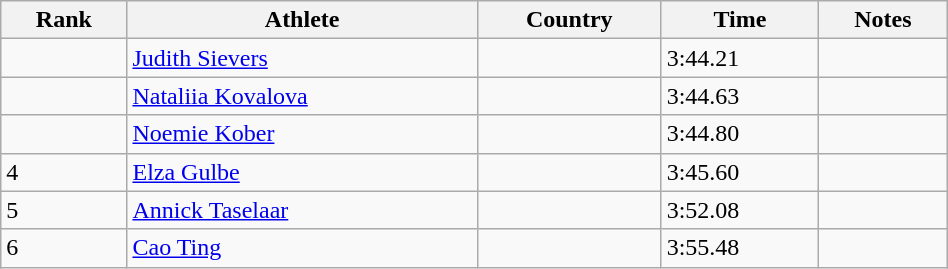<table class="wikitable" width=50%>
<tr>
<th>Rank</th>
<th>Athlete</th>
<th>Country</th>
<th>Time</th>
<th>Notes</th>
</tr>
<tr>
<td></td>
<td><a href='#'>Judith Sievers</a></td>
<td></td>
<td>3:44.21</td>
<td></td>
</tr>
<tr>
<td></td>
<td><a href='#'>Nataliia Kovalova</a></td>
<td></td>
<td>3:44.63</td>
<td></td>
</tr>
<tr>
<td></td>
<td><a href='#'>Noemie Kober</a></td>
<td></td>
<td>3:44.80</td>
<td></td>
</tr>
<tr>
<td>4</td>
<td><a href='#'>Elza Gulbe</a></td>
<td></td>
<td>3:45.60</td>
<td></td>
</tr>
<tr>
<td>5</td>
<td><a href='#'>Annick Taselaar</a></td>
<td></td>
<td>3:52.08</td>
<td></td>
</tr>
<tr>
<td>6</td>
<td><a href='#'>Cao Ting</a></td>
<td></td>
<td>3:55.48</td>
<td></td>
</tr>
</table>
